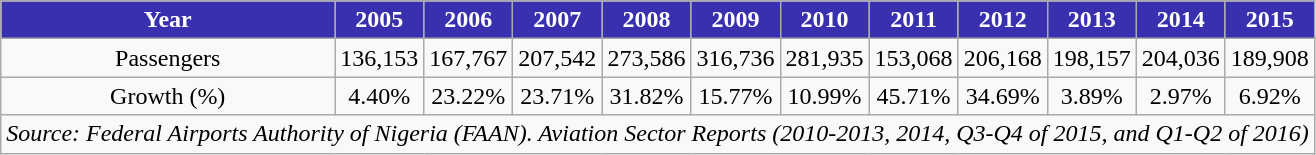<table class="sortable wikitable toccolours" style="text-align:center">
<tr>
<th style="background:#3830AE;color:white">Year</th>
<th style="background:#3830AE;color:white; width:50px">2005</th>
<th style="background:#3830AE;color:white; width:50px">2006</th>
<th style="background:#3830AE;color:white; width:50px">2007</th>
<th style="background:#3830AE;color:white; width:50px">2008</th>
<th style="background:#3830AE;color:white; width:50px">2009</th>
<th style="background:#3830AE;color:white; width:50px">2010</th>
<th style="background:#3830AE;color:white; width:50px">2011</th>
<th style="background:#3830AE;color:white; width:50px">2012</th>
<th style="background:#3830AE;color:white; width:50px">2013</th>
<th style="background:#3830AE;color:white; width:50px">2014</th>
<th style="background:#3830AE;color:white; width:50px">2015</th>
</tr>
<tr>
<td>Passengers</td>
<td>136,153</td>
<td>167,767</td>
<td>207,542</td>
<td>273,586</td>
<td>316,736</td>
<td>281,935</td>
<td>153,068</td>
<td>206,168</td>
<td>198,157</td>
<td>204,036</td>
<td>189,908</td>
</tr>
<tr>
<td>Growth (%)</td>
<td> 4.40%</td>
<td>23.22%</td>
<td>23.71%</td>
<td>31.82%</td>
<td>15.77%</td>
<td>10.99%</td>
<td>45.71%</td>
<td>34.69%</td>
<td> 3.89%</td>
<td> 2.97%</td>
<td> 6.92%</td>
</tr>
<tr>
<td colspan="12" style="text-align:left;"><em>Source: Federal Airports Authority of Nigeria (FAAN). Aviation Sector Reports (2010-2013, 2014, Q3-Q4 of 2015, and Q1-Q2 of 2016)</em></td>
</tr>
</table>
